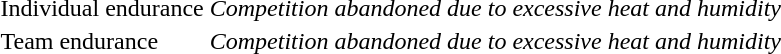<table>
<tr>
<td>Individual endurance<br></td>
<td colspan=3 align=center><em>Competition abandoned due to excessive heat and humidity</em></td>
</tr>
<tr>
<td>Team endurance<br></td>
<td colspan=3 align=center><em>Competition abandoned due to excessive heat and humidity</em></td>
</tr>
</table>
